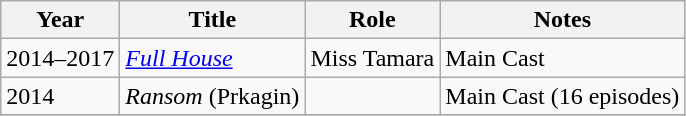<table class="wikitable sortable plainrowheaders">
<tr>
<th>Year</th>
<th>Title</th>
<th>Role</th>
<th class="unsortable">Notes</th>
</tr>
<tr>
<td>2014–2017</td>
<td><em><a href='#'>Full House</a></em></td>
<td>Miss Tamara</td>
<td>Main Cast</td>
</tr>
<tr>
<td>2014</td>
<td><em>Ransom</em> (Prkagin)</td>
<td></td>
<td>Main Cast (16 episodes)</td>
</tr>
<tr>
</tr>
</table>
